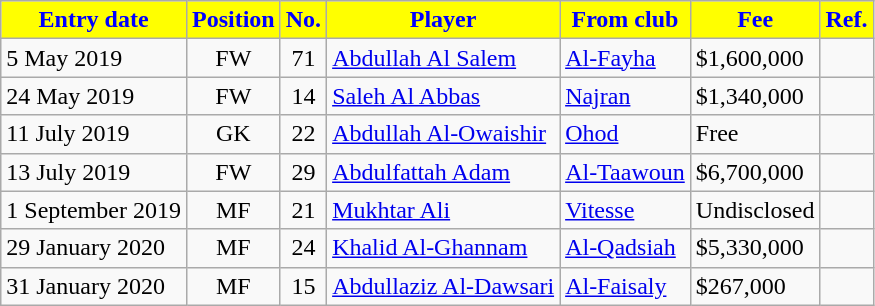<table class="wikitable sortable">
<tr>
<th style="background:yellow; color:blue;"><strong>Entry date</strong></th>
<th style="background:yellow; color:blue;"><strong>Position</strong></th>
<th style="background:yellow; color:blue;"><strong>No.</strong></th>
<th style="background:yellow; color:blue;"><strong>Player</strong></th>
<th style="background:yellow; color:blue;"><strong>From club</strong></th>
<th style="background:yellow; color:blue;"><strong>Fee</strong></th>
<th style="background:yellow; color:blue;"><strong>Ref.</strong></th>
</tr>
<tr>
<td>5 May 2019</td>
<td style="text-align:center;">FW</td>
<td style="text-align:center;">71</td>
<td style="text-align:left;"> <a href='#'>Abdullah Al Salem</a></td>
<td style="text-align:left;"> <a href='#'>Al-Fayha</a></td>
<td>$1,600,000</td>
<td></td>
</tr>
<tr>
<td>24 May 2019</td>
<td style="text-align:center;">FW</td>
<td style="text-align:center;">14</td>
<td style="text-align:left;"> <a href='#'>Saleh Al Abbas</a></td>
<td style="text-align:left;"> <a href='#'>Najran</a></td>
<td>$1,340,000</td>
<td></td>
</tr>
<tr>
<td>11 July 2019</td>
<td style="text-align:center;">GK</td>
<td style="text-align:center;">22</td>
<td style="text-align:left;"> <a href='#'>Abdullah Al-Owaishir</a></td>
<td style="text-align:left;"> <a href='#'>Ohod</a></td>
<td>Free</td>
<td></td>
</tr>
<tr>
<td>13 July 2019</td>
<td style="text-align:center;">FW</td>
<td style="text-align:center;">29</td>
<td style="text-align:left;"> <a href='#'>Abdulfattah Adam</a></td>
<td style="text-align:left;"> <a href='#'>Al-Taawoun</a></td>
<td>$6,700,000</td>
<td></td>
</tr>
<tr>
<td>1 September 2019</td>
<td style="text-align:center;">MF</td>
<td style="text-align:center;">21</td>
<td style="text-align:left;"> <a href='#'>Mukhtar Ali</a></td>
<td style="text-align:left;"> <a href='#'>Vitesse</a></td>
<td>Undisclosed</td>
<td></td>
</tr>
<tr>
<td>29 January 2020</td>
<td style="text-align:center;">MF</td>
<td style="text-align:center;">24</td>
<td style="text-align:left;"> <a href='#'>Khalid Al-Ghannam</a></td>
<td style="text-align:left;"> <a href='#'>Al-Qadsiah</a></td>
<td>$5,330,000</td>
<td></td>
</tr>
<tr>
<td>31 January 2020</td>
<td style="text-align:center;">MF</td>
<td style="text-align:center;">15</td>
<td style="text-align:left;"> <a href='#'>Abdullaziz Al-Dawsari</a></td>
<td style="text-align:left;"> <a href='#'>Al-Faisaly</a></td>
<td>$267,000</td>
<td></td>
</tr>
</table>
